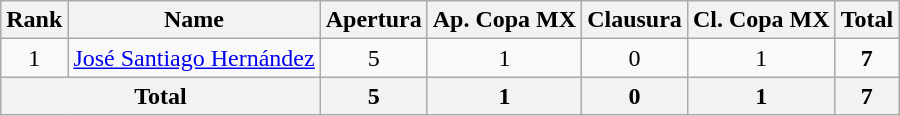<table class="wikitable" style="text-align: center;">
<tr>
<th>Rank</th>
<th>Name</th>
<th>Apertura</th>
<th>Ap. Copa MX</th>
<th>Clausura</th>
<th>Cl. Copa MX</th>
<th>Total</th>
</tr>
<tr>
<td>1</td>
<td align=left> <a href='#'>José Santiago Hernández</a></td>
<td>5</td>
<td>1</td>
<td>0</td>
<td>1</td>
<td><strong>7</strong></td>
</tr>
<tr>
<th colspan=2>Total</th>
<th>5</th>
<th>1</th>
<th>0</th>
<th>1</th>
<th>7</th>
</tr>
</table>
